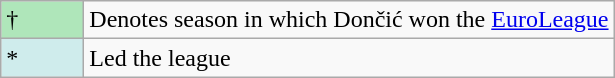<table class="wikitable">
<tr>
<td style="background:#AFE6BA; width:3em;">†</td>
<td>Denotes season in which Dončić won the <a href='#'>EuroLeague</a></td>
</tr>
<tr>
<td style="background:#CFECEC; width:1em">*</td>
<td>Led the league</td>
</tr>
</table>
